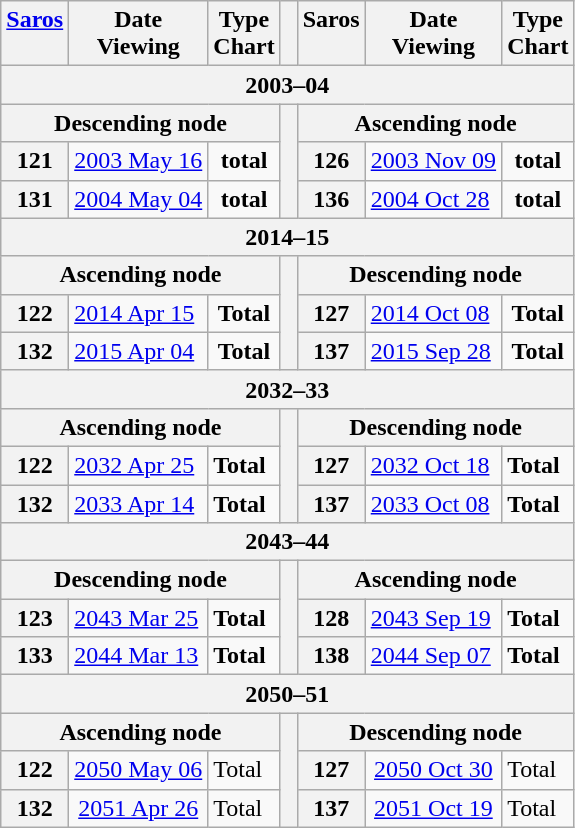<table class=wikitable>
<tr valign=top>
<th><a href='#'>Saros</a></th>
<th>Date<br>Viewing</th>
<th>Type<br>Chart</th>
<th></th>
<th>Saros</th>
<th>Date<br>Viewing</th>
<th>Type<br>Chart</th>
</tr>
<tr>
<th colspan=7>2003–04</th>
</tr>
<tr>
<th colspan=3>Descending node</th>
<th rowspan=3> </th>
<th colspan=3>Ascending node</th>
</tr>
<tr>
<th>121<br></th>
<td><a href='#'>2003 May 16</a><br></td>
<td align=center valign=top><strong>total</strong><br></td>
<th>126<br></th>
<td><a href='#'>2003 Nov 09</a><br></td>
<td align=center valign=top><strong>total</strong><br></td>
</tr>
<tr>
<th>131<br></th>
<td><a href='#'>2004 May 04</a><br></td>
<td align=center valign=top><strong>total</strong><br></td>
<th>136<br></th>
<td><a href='#'>2004 Oct 28</a><br></td>
<td align=center valign=top><strong>total</strong><br></td>
</tr>
<tr>
<th colspan=7>2014–15</th>
</tr>
<tr>
<th colspan=3>Ascending node</th>
<th rowspan=3> </th>
<th colspan=3>Descending node</th>
</tr>
<tr>
<th>122<br></th>
<td><a href='#'>2014 Apr 15</a><br></td>
<td align=center valign=top><strong>Total</strong><br></td>
<th>127<br></th>
<td><a href='#'>2014 Oct 08</a><br></td>
<td align=center valign=top><strong>Total</strong><br></td>
</tr>
<tr>
<th>132<br></th>
<td><a href='#'>2015 Apr 04</a><br></td>
<td align=center valign=top><strong>Total</strong><br></td>
<th>137<br></th>
<td><a href='#'>2015 Sep 28</a><br></td>
<td align=center valign=top><strong>Total</strong><br></td>
</tr>
<tr>
<th colspan=7>2032–33</th>
</tr>
<tr>
<th colspan=3>Ascending node</th>
<th rowspan=3> </th>
<th colspan=3>Descending node</th>
</tr>
<tr>
<th>122</th>
<td><a href='#'>2032 Apr 25</a><br></td>
<td><strong>Total</strong><br></td>
<th>127</th>
<td><a href='#'>2032 Oct 18</a><br></td>
<td><strong>Total</strong><br></td>
</tr>
<tr>
<th>132</th>
<td><a href='#'>2033 Apr 14</a><br></td>
<td><strong>Total</strong><br></td>
<th>137</th>
<td><a href='#'>2033 Oct 08</a><br></td>
<td><strong>Total</strong><br></td>
</tr>
<tr>
<th colspan=7>2043–44</th>
</tr>
<tr>
<th colspan=3>Descending node</th>
<th rowspan=3> </th>
<th colspan=3>Ascending node</th>
</tr>
<tr>
<th>123</th>
<td><a href='#'>2043 Mar 25</a><br></td>
<td><strong>Total</strong><br></td>
<th>128</th>
<td><a href='#'>2043 Sep 19</a><br></td>
<td><strong>Total</strong><br></td>
</tr>
<tr>
<th>133</th>
<td><a href='#'>2044 Mar 13</a><br></td>
<td><strong>Total</strong><br></td>
<th>138</th>
<td><a href='#'>2044 Sep 07</a><br></td>
<td><strong>Total</strong><br></td>
</tr>
<tr>
<th colspan=7>2050–51</th>
</tr>
<tr>
<th colspan=3>Ascending node</th>
<th rowspan=3> </th>
<th colspan=3>Descending node</th>
</tr>
<tr>
<th>122</th>
<td align=center valign=top><a href='#'>2050 May 06</a><br></td>
<td>Total<br></td>
<th>127</th>
<td align=center valign=top><a href='#'>2050 Oct 30</a><br></td>
<td>Total<br></td>
</tr>
<tr>
<th>132</th>
<td align=center valign=top><a href='#'>2051 Apr 26</a><br></td>
<td>Total<br></td>
<th>137</th>
<td align=center valign=top><a href='#'>2051 Oct 19</a><br></td>
<td>Total<br></td>
</tr>
</table>
